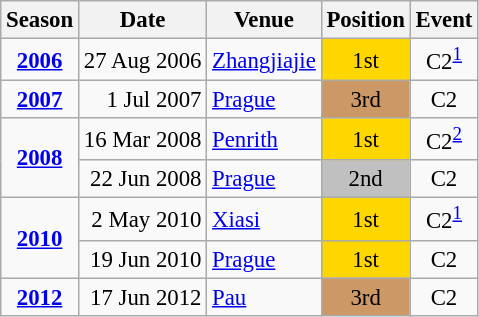<table class="wikitable" style="text-align:center; font-size:95%;">
<tr>
<th>Season</th>
<th>Date</th>
<th>Venue</th>
<th>Position</th>
<th>Event</th>
</tr>
<tr>
<td><strong><a href='#'>2006</a></strong></td>
<td align=right>27 Aug 2006</td>
<td align=left><a href='#'>Zhangjiajie</a></td>
<td bgcolor=gold>1st</td>
<td>C2<sup><a href='#'>1</a></sup></td>
</tr>
<tr>
<td><strong><a href='#'>2007</a></strong></td>
<td align=right>1 Jul 2007</td>
<td align=left><a href='#'>Prague</a></td>
<td bgcolor=cc9966>3rd</td>
<td>C2</td>
</tr>
<tr>
<td rowspan=2><strong><a href='#'>2008</a></strong></td>
<td align=right>16 Mar 2008</td>
<td align=left><a href='#'>Penrith</a></td>
<td bgcolor=gold>1st</td>
<td>C2<sup><a href='#'>2</a></sup></td>
</tr>
<tr>
<td align=right>22 Jun 2008</td>
<td align=left><a href='#'>Prague</a></td>
<td bgcolor=silver>2nd</td>
<td>C2</td>
</tr>
<tr>
<td rowspan=2><strong><a href='#'>2010</a></strong></td>
<td align=right>2 May 2010</td>
<td align=left><a href='#'>Xiasi</a></td>
<td bgcolor=gold>1st</td>
<td>C2<sup><a href='#'>1</a></sup></td>
</tr>
<tr>
<td align=right>19 Jun 2010</td>
<td align=left><a href='#'>Prague</a></td>
<td bgcolor=gold>1st</td>
<td>C2</td>
</tr>
<tr>
<td><strong><a href='#'>2012</a></strong></td>
<td align=right>17 Jun 2012</td>
<td align=left><a href='#'>Pau</a></td>
<td bgcolor=cc9966>3rd</td>
<td>C2</td>
</tr>
</table>
